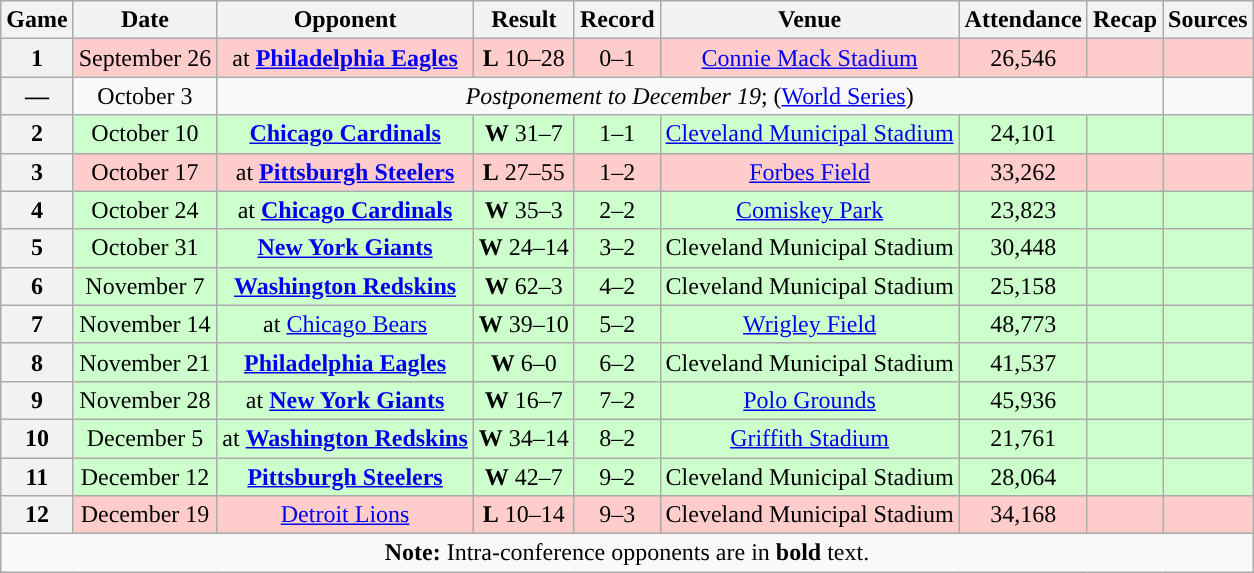<table class="wikitable" style="text-align:center">
<tr>
<th>Game</th>
<th>Date</th>
<th>Opponent</th>
<th>Result</th>
<th>Record</th>
<th>Venue</th>
<th>Attendance</th>
<th>Recap</th>
<th>Sources</th>
</tr>
<tr style="background:#fcc">
<th>1</th>
<td>September 26</td>
<td>at <strong><a href='#'>Philadelphia Eagles</a></strong></td>
<td><strong>L</strong> 10–28</td>
<td>0–1</td>
<td><a href='#'>Connie Mack Stadium</a></td>
<td>26,546</td>
<td></td>
<td></td>
</tr>
<tr>
<th>—</th>
<td>October 3</td>
<td align=center colspan=6><em>Postponement to December 19</em>; (<a href='#'>World Series</a>)</td>
</tr>
<tr style="background:#cfc">
<th>2</th>
<td>October 10</td>
<td><strong><a href='#'>Chicago Cardinals</a></strong></td>
<td><strong>W</strong> 31–7</td>
<td>1–1</td>
<td><a href='#'>Cleveland Municipal Stadium</a></td>
<td>24,101</td>
<td></td>
<td></td>
</tr>
<tr style="background:#fcc">
<th>3</th>
<td>October 17</td>
<td>at <strong><a href='#'>Pittsburgh Steelers</a></strong></td>
<td><strong>L</strong> 27–55</td>
<td>1–2</td>
<td><a href='#'>Forbes Field</a></td>
<td>33,262</td>
<td></td>
<td></td>
</tr>
<tr style="background:#cfc">
<th>4</th>
<td>October 24</td>
<td>at <strong><a href='#'>Chicago Cardinals</a></strong></td>
<td><strong>W</strong> 35–3</td>
<td>2–2</td>
<td><a href='#'>Comiskey Park</a></td>
<td>23,823</td>
<td></td>
<td></td>
</tr>
<tr style="background:#cfc">
<th>5</th>
<td>October 31</td>
<td><strong><a href='#'>New York Giants</a></strong></td>
<td><strong>W</strong> 24–14</td>
<td>3–2</td>
<td>Cleveland Municipal Stadium</td>
<td>30,448</td>
<td></td>
<td></td>
</tr>
<tr style="background:#cfc">
<th>6</th>
<td>November 7</td>
<td><strong><a href='#'>Washington Redskins</a></strong></td>
<td><strong>W</strong> 62–3</td>
<td>4–2</td>
<td>Cleveland Municipal Stadium</td>
<td>25,158</td>
<td></td>
<td></td>
</tr>
<tr style="background:#cfc">
<th>7</th>
<td>November 14</td>
<td>at <a href='#'>Chicago Bears</a></td>
<td><strong>W</strong> 39–10</td>
<td>5–2</td>
<td><a href='#'>Wrigley Field</a></td>
<td>48,773</td>
<td></td>
<td></td>
</tr>
<tr style="background:#cfc">
<th>8</th>
<td>November 21</td>
<td><strong><a href='#'>Philadelphia Eagles</a></strong></td>
<td><strong>W</strong> 6–0</td>
<td>6–2</td>
<td>Cleveland Municipal Stadium</td>
<td>41,537</td>
<td></td>
<td></td>
</tr>
<tr style="background:#cfc">
<th>9</th>
<td>November 28</td>
<td>at <strong><a href='#'>New York Giants</a></strong></td>
<td><strong>W</strong> 16–7</td>
<td>7–2</td>
<td><a href='#'>Polo Grounds</a></td>
<td>45,936</td>
<td></td>
<td></td>
</tr>
<tr style="background:#cfc">
<th>10</th>
<td>December 5</td>
<td>at <strong><a href='#'>Washington Redskins</a></strong></td>
<td><strong>W</strong> 34–14</td>
<td>8–2</td>
<td><a href='#'>Griffith Stadium</a></td>
<td>21,761</td>
<td></td>
<td></td>
</tr>
<tr style="background:#cfc">
<th>11</th>
<td>December 12</td>
<td><strong><a href='#'>Pittsburgh Steelers</a></strong></td>
<td><strong>W</strong> 42–7</td>
<td>9–2</td>
<td>Cleveland Municipal Stadium</td>
<td>28,064</td>
<td></td>
<td></td>
</tr>
<tr style="background:#fcc">
<th>12</th>
<td>December 19</td>
<td><a href='#'>Detroit Lions</a></td>
<td><strong>L</strong> 10–14</td>
<td>9–3</td>
<td>Cleveland Municipal Stadium</td>
<td>34,168</td>
<td></td>
<td></td>
</tr>
<tr>
<td colspan="10"><strong>Note:</strong> Intra-conference opponents are in <strong>bold</strong> text.</td>
</tr>
</table>
